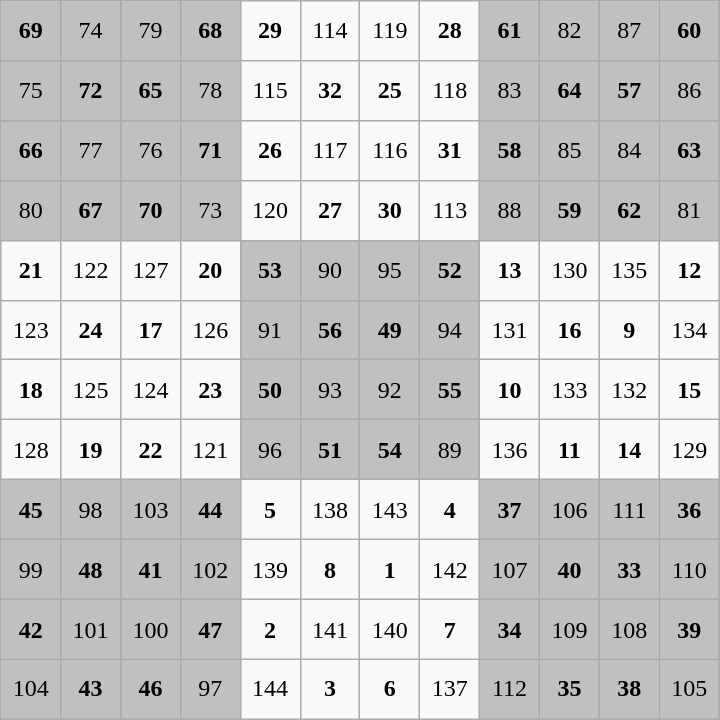<table class="wikitable" style="margin-left:auto;margin-right:auto;text-align:center;width:30em;height:30em;table-layout:fixed;">
<tr>
<td style="background-color: silver;"><strong>69</strong></td>
<td style="background-color: silver;">74</td>
<td style="background-color: silver;">79</td>
<td style="background-color: silver;"><strong>68</strong></td>
<td><strong>29</strong></td>
<td>114</td>
<td>119</td>
<td><strong>28</strong></td>
<td style="background-color: silver;"><strong>61</strong></td>
<td style="background-color: silver;">82</td>
<td style="background-color: silver;">87</td>
<td style="background-color: silver;"><strong>60</strong></td>
</tr>
<tr>
<td style="background-color: silver;">75</td>
<td style="background-color: silver;"><strong>72</strong></td>
<td style="background-color: silver;"><strong>65</strong></td>
<td style="background-color: silver;">78</td>
<td>115</td>
<td><strong>32</strong></td>
<td><strong>25</strong></td>
<td>118</td>
<td style="background-color: silver;">83</td>
<td style="background-color: silver;"><strong>64</strong></td>
<td style="background-color: silver;"><strong>57</strong></td>
<td style="background-color: silver;">86</td>
</tr>
<tr>
<td style="background-color: silver;"><strong>66</strong></td>
<td style="background-color: silver;">77</td>
<td style="background-color: silver;">76</td>
<td style="background-color: silver;"><strong>71</strong></td>
<td><strong>26</strong></td>
<td>117</td>
<td>116</td>
<td><strong>31</strong></td>
<td style="background-color: silver;"><strong>58</strong></td>
<td style="background-color: silver;">85</td>
<td style="background-color: silver;">84</td>
<td style="background-color: silver;"><strong>63</strong></td>
</tr>
<tr>
<td style="background-color: silver;">80</td>
<td style="background-color: silver;"><strong>67</strong></td>
<td style="background-color: silver;"><strong>70</strong></td>
<td style="background-color: silver;">73</td>
<td>120</td>
<td><strong>27</strong></td>
<td><strong>30</strong></td>
<td>113</td>
<td style="background-color: silver;">88</td>
<td style="background-color: silver;"><strong>59</strong></td>
<td style="background-color: silver;"><strong>62</strong></td>
<td style="background-color: silver;">81</td>
</tr>
<tr>
<td><strong>21</strong></td>
<td>122</td>
<td>127</td>
<td><strong>20</strong></td>
<td style="background-color: silver;"><strong>53</strong></td>
<td style="background-color: silver;">90</td>
<td style="background-color: silver;">95</td>
<td style="background-color: silver;"><strong>52</strong></td>
<td><strong>13</strong></td>
<td>130</td>
<td>135</td>
<td><strong>12</strong></td>
</tr>
<tr>
<td>123</td>
<td><strong>24</strong></td>
<td><strong>17</strong></td>
<td>126</td>
<td style="background-color: silver;">91</td>
<td style="background-color: silver;"><strong>56</strong></td>
<td style="background-color: silver;"><strong>49</strong></td>
<td style="background-color: silver;">94</td>
<td>131</td>
<td><strong>16</strong></td>
<td><strong>9</strong></td>
<td>134</td>
</tr>
<tr>
<td><strong>18</strong></td>
<td>125</td>
<td>124</td>
<td><strong>23</strong></td>
<td style="background-color: silver;"><strong>50</strong></td>
<td style="background-color: silver;">93</td>
<td style="background-color: silver;">92</td>
<td style="background-color: silver;"><strong>55</strong></td>
<td><strong>10</strong></td>
<td>133</td>
<td>132</td>
<td><strong>15</strong></td>
</tr>
<tr>
<td>128</td>
<td><strong>19</strong></td>
<td><strong>22</strong></td>
<td>121</td>
<td style="background-color: silver;">96</td>
<td style="background-color: silver;"><strong>51</strong></td>
<td style="background-color: silver;"><strong>54</strong></td>
<td style="background-color: silver;">89</td>
<td>136</td>
<td><strong>11</strong></td>
<td><strong>14</strong></td>
<td>129</td>
</tr>
<tr>
<td style="background-color: silver;"><strong>45</strong></td>
<td style="background-color: silver;">98</td>
<td style="background-color: silver;">103</td>
<td style="background-color: silver;"><strong>44</strong></td>
<td><strong>5</strong></td>
<td>138</td>
<td>143</td>
<td><strong>4</strong></td>
<td style="background-color: silver;"><strong>37</strong></td>
<td style="background-color: silver;">106</td>
<td style="background-color: silver;">111</td>
<td style="background-color: silver;"><strong>36</strong></td>
</tr>
<tr>
<td style="background-color: silver;">99</td>
<td style="background-color: silver;"><strong>48</strong></td>
<td style="background-color: silver;"><strong>41</strong></td>
<td style="background-color: silver;">102</td>
<td>139</td>
<td><strong>8</strong></td>
<td><strong>1</strong></td>
<td>142</td>
<td style="background-color: silver;">107</td>
<td style="background-color: silver;"><strong>40</strong></td>
<td style="background-color: silver;"><strong>33</strong></td>
<td style="background-color: silver;">110</td>
</tr>
<tr>
<td style="background-color: silver;"><strong>42</strong></td>
<td style="background-color: silver;">101</td>
<td style="background-color: silver;">100</td>
<td style="background-color: silver;"><strong>47</strong></td>
<td><strong>2</strong></td>
<td>141</td>
<td>140</td>
<td><strong>7</strong></td>
<td style="background-color: silver;"><strong>34</strong></td>
<td style="background-color: silver;">109</td>
<td style="background-color: silver;">108</td>
<td style="background-color: silver;"><strong>39</strong></td>
</tr>
<tr>
<td style="background-color: silver;">104</td>
<td style="background-color: silver;"><strong>43</strong></td>
<td style="background-color: silver;"><strong>46</strong></td>
<td style="background-color: silver;">97</td>
<td>144</td>
<td><strong>3</strong></td>
<td><strong>6</strong></td>
<td>137</td>
<td style="background-color: silver;">112</td>
<td style="background-color: silver;"><strong>35</strong></td>
<td style="background-color: silver;"><strong>38</strong></td>
<td style="background-color: silver;">105</td>
</tr>
</table>
